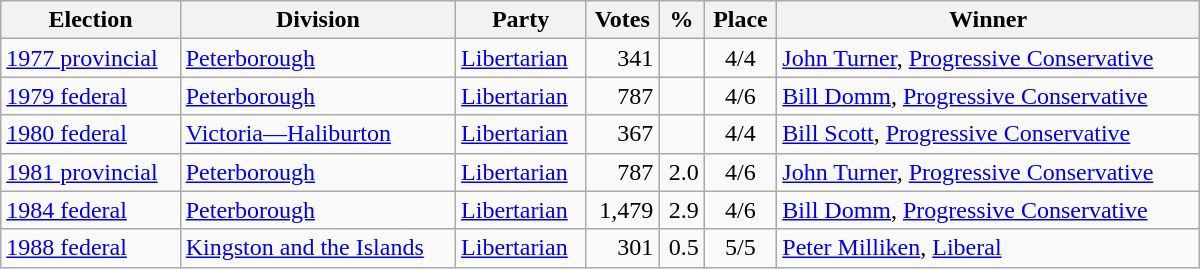<table class="wikitable" width="800">
<tr>
<th align="left">Election</th>
<th align="left">Division</th>
<th align="left">Party</th>
<th align="right">Votes</th>
<th align="right">%</th>
<th align="center">Place</th>
<th align="center">Winner</th>
</tr>
<tr>
<td align="left"><a href='#'>1977 provincial</a></td>
<td align="left"><a href='#'>Peterborough</a></td>
<td align="left"><a href='#'>Libertarian</a></td>
<td align="right">341</td>
<td align="right"></td>
<td align="center">4/4</td>
<td align="left"><a href='#'>John Turner</a>, <a href='#'>Progressive Conservative</a></td>
</tr>
<tr>
<td align="left"><a href='#'>1979 federal</a></td>
<td align="left"><a href='#'>Peterborough</a></td>
<td align="left"><a href='#'>Libertarian</a></td>
<td align="right">787</td>
<td align="right"></td>
<td align="center">4/6</td>
<td align="left"><a href='#'>Bill Domm</a>, <a href='#'>Progressive Conservative</a></td>
</tr>
<tr>
<td align="left"><a href='#'>1980 federal</a></td>
<td align="left"><a href='#'>Victoria—Haliburton</a></td>
<td align="left"><a href='#'>Libertarian</a></td>
<td align="right">367</td>
<td align="right"></td>
<td align="center">4/4</td>
<td align="left"><a href='#'>Bill Scott</a>, <a href='#'>Progressive Conservative</a></td>
</tr>
<tr>
<td align="left"><a href='#'>1981 provincial</a></td>
<td align="left"><a href='#'>Peterborough</a></td>
<td align="left"><a href='#'>Libertarian</a></td>
<td align="right">787</td>
<td align="right">2.0</td>
<td align="center">4/6</td>
<td align="left"><a href='#'>John Turner</a>, <a href='#'>Progressive Conservative</a></td>
</tr>
<tr>
<td align="left"><a href='#'>1984 federal</a></td>
<td align="left"><a href='#'>Peterborough</a></td>
<td align="left"><a href='#'>Libertarian</a></td>
<td align="right">1,479</td>
<td align="right">2.9</td>
<td align="center">4/6</td>
<td align="left"><a href='#'>Bill Domm</a>, <a href='#'>Progressive Conservative</a></td>
</tr>
<tr>
<td align="left"><a href='#'>1988 federal</a></td>
<td align="left"><a href='#'>Kingston and the Islands</a></td>
<td align="left"><a href='#'>Libertarian</a></td>
<td align="right">301</td>
<td align="right">0.5</td>
<td align="center">5/5</td>
<td align="left"><a href='#'>Peter Milliken</a>, <a href='#'>Liberal</a></td>
</tr>
</table>
